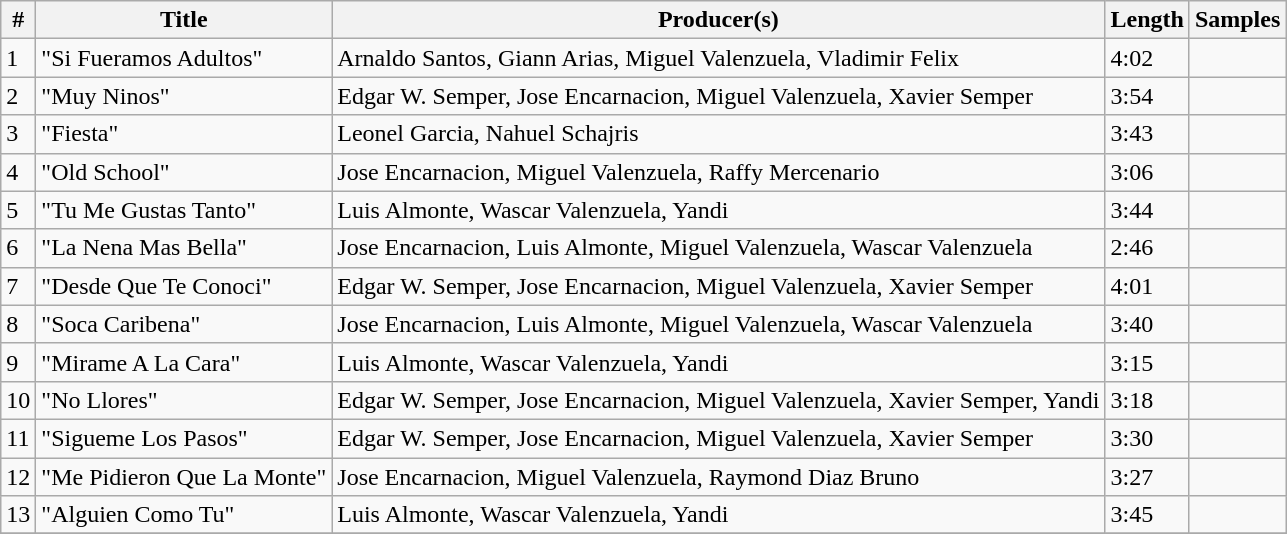<table class="wikitable">
<tr>
<th align="center">#</th>
<th align="center">Title</th>
<th align="center">Producer(s)</th>
<th align="center">Length</th>
<th align="center">Samples</th>
</tr>
<tr>
<td>1</td>
<td>"Si Fueramos Adultos"</td>
<td>Arnaldo Santos, Giann Arias, Miguel Valenzuela, Vladimir Felix</td>
<td>4:02</td>
<td></td>
</tr>
<tr>
<td>2</td>
<td>"Muy Ninos"</td>
<td>Edgar W. Semper, Jose Encarnacion, Miguel Valenzuela, Xavier Semper</td>
<td>3:54</td>
<td></td>
</tr>
<tr>
<td>3</td>
<td>"Fiesta"</td>
<td>Leonel Garcia, Nahuel Schajris</td>
<td>3:43</td>
<td></td>
</tr>
<tr>
<td>4</td>
<td>"Old School"</td>
<td>Jose Encarnacion, Miguel Valenzuela, Raffy Mercenario</td>
<td>3:06</td>
<td></td>
</tr>
<tr>
<td>5</td>
<td>"Tu Me Gustas Tanto"</td>
<td>Luis Almonte, Wascar Valenzuela, Yandi</td>
<td>3:44</td>
<td></td>
</tr>
<tr>
<td>6</td>
<td>"La Nena Mas Bella"</td>
<td>Jose Encarnacion, Luis Almonte, Miguel Valenzuela, Wascar Valenzuela</td>
<td>2:46</td>
<td></td>
</tr>
<tr>
<td>7</td>
<td>"Desde Que Te Conoci"</td>
<td>Edgar W. Semper, Jose Encarnacion, Miguel Valenzuela, Xavier Semper</td>
<td>4:01</td>
<td></td>
</tr>
<tr>
<td>8</td>
<td>"Soca Caribena"</td>
<td>Jose Encarnacion, Luis Almonte, Miguel Valenzuela, Wascar Valenzuela</td>
<td>3:40</td>
<td></td>
</tr>
<tr>
<td>9</td>
<td>"Mirame A La Cara"</td>
<td>Luis Almonte, Wascar Valenzuela, Yandi</td>
<td>3:15</td>
<td></td>
</tr>
<tr>
<td>10</td>
<td>"No Llores"</td>
<td>Edgar W. Semper, Jose Encarnacion, Miguel Valenzuela, Xavier Semper, Yandi</td>
<td>3:18</td>
<td></td>
</tr>
<tr>
<td>11</td>
<td>"Sigueme Los Pasos"</td>
<td>Edgar W. Semper, Jose Encarnacion, Miguel Valenzuela, Xavier Semper</td>
<td>3:30</td>
<td></td>
</tr>
<tr>
<td>12</td>
<td>"Me Pidieron Que La Monte"</td>
<td>Jose Encarnacion, Miguel Valenzuela, Raymond Diaz Bruno</td>
<td>3:27</td>
<td></td>
</tr>
<tr>
<td>13</td>
<td>"Alguien Como Tu"</td>
<td>Luis Almonte, Wascar Valenzuela, Yandi</td>
<td>3:45</td>
<td></td>
</tr>
<tr>
</tr>
</table>
